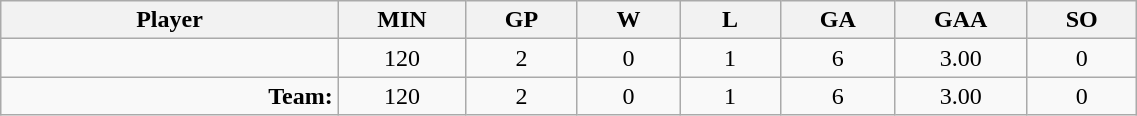<table class="wikitable sortable" width="60%">
<tr>
<th bgcolor="#DDDDFF" width="10%">Player</th>
<th width="3%" bgcolor="#DDDDFF" title="Minutes played">MIN</th>
<th width="3%" bgcolor="#DDDDFF" title="Games played in">GP</th>
<th width="3%" bgcolor="#DDDDFF" title="Wins">W</th>
<th width="3%" bgcolor="#DDDDFF"title="Losses">L</th>
<th width="3%" bgcolor="#DDDDFF" title="Goals against">GA</th>
<th width="3%" bgcolor="#DDDDFF" title="Goals against average">GAA</th>
<th width="3%" bgcolor="#DDDDFF" title="Shut-outs">SO</th>
</tr>
<tr align="center">
<td align="right"></td>
<td>120</td>
<td>2</td>
<td>0</td>
<td>1</td>
<td>6</td>
<td>3.00</td>
<td>0</td>
</tr>
<tr align="center">
<td align="right"><strong>Team:</strong></td>
<td>120</td>
<td>2</td>
<td>0</td>
<td>1</td>
<td>6</td>
<td>3.00</td>
<td>0</td>
</tr>
</table>
